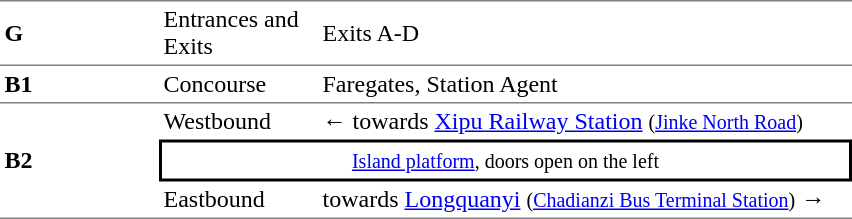<table cellspacing=0 cellpadding=3>
<tr>
<td style="border-top:solid 1px gray;border-bottom:solid 1px gray;" width=100><strong>G</strong></td>
<td style="border-top:solid 1px gray;border-bottom:solid 1px gray;" width=100>Entrances and Exits</td>
<td style="border-top:solid 1px gray;border-bottom:solid 1px gray;" width=350>Exits A-D</td>
</tr>
<tr>
<td style="border-bottom:solid 1px gray;"><strong>B1</strong></td>
<td style="border-bottom:solid 1px gray;">Concourse</td>
<td style="border-bottom:solid 1px gray;">Faregates, Station Agent</td>
</tr>
<tr>
<td style="border-bottom:solid 1px gray;" rowspan=3><strong>B2</strong></td>
<td>Westbound</td>
<td>←  towards <a href='#'>Xipu Railway Station</a> <small>(<a href='#'>Jinke North Road</a>)</small></td>
</tr>
<tr>
<td style="border-right:solid 2px black;border-left:solid 2px black;border-top:solid 2px black;border-bottom:solid 2px black;text-align:center;" colspan=2><small><a href='#'>Island platform</a>, doors open on the left</small></td>
</tr>
<tr>
<td style="border-bottom:solid 1px gray;">Eastbound</td>
<td style="border-bottom:solid 1px gray;">  towards <a href='#'>Longquanyi</a> <small>(<a href='#'>Chadianzi Bus Terminal Station</a>)</small> →</td>
</tr>
</table>
